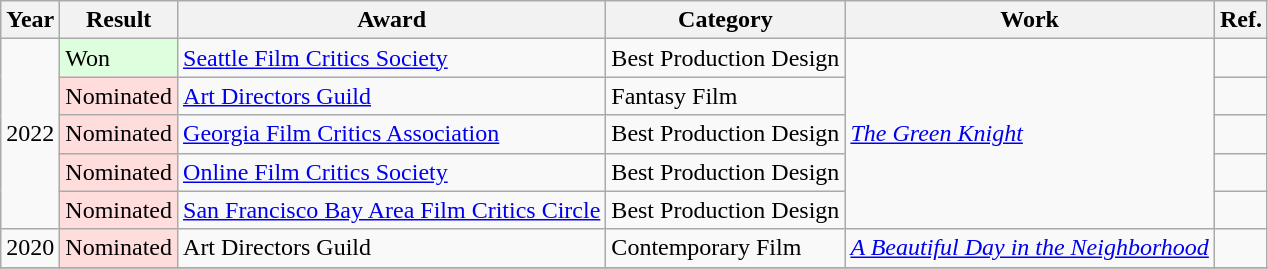<table class="wikitable">
<tr>
<th>Year</th>
<th>Result</th>
<th>Award</th>
<th>Category</th>
<th>Work</th>
<th>Ref.</th>
</tr>
<tr>
<td rowspan="5">2022</td>
<td style="background: #ddffdd">Won</td>
<td><a href='#'>Seattle Film Critics Society</a></td>
<td>Best Production Design</td>
<td rowspan="5"><em><a href='#'>The Green Knight</a></em></td>
<td></td>
</tr>
<tr>
<td style="background: #ffdddd">Nominated</td>
<td><a href='#'>Art Directors Guild</a></td>
<td>Fantasy Film</td>
<td></td>
</tr>
<tr>
<td style="background: #ffdddd">Nominated</td>
<td><a href='#'>Georgia Film Critics Association</a></td>
<td>Best Production Design</td>
<td></td>
</tr>
<tr>
<td style="background: #ffdddd">Nominated</td>
<td><a href='#'>Online Film Critics Society</a></td>
<td>Best Production Design</td>
<td></td>
</tr>
<tr>
<td style="background: #ffdddd">Nominated</td>
<td><a href='#'>San Francisco Bay Area Film Critics Circle</a></td>
<td>Best Production Design</td>
<td></td>
</tr>
<tr>
<td>2020</td>
<td style="background: #ffdddd">Nominated</td>
<td>Art Directors Guild</td>
<td>Contemporary Film</td>
<td><em><a href='#'>A Beautiful Day in the Neighborhood</a></em></td>
<td></td>
</tr>
<tr>
</tr>
</table>
